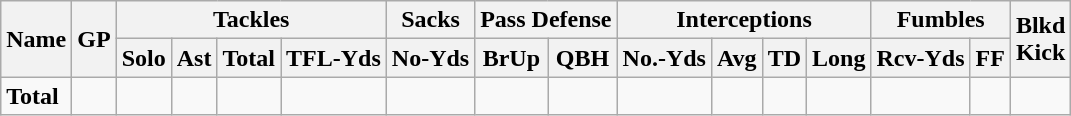<table class="wikitable" style="white-space:nowrap;">
<tr>
<th rowspan="2">Name</th>
<th rowspan="2">GP</th>
<th colspan="4">Tackles</th>
<th>Sacks</th>
<th colspan="2">Pass Defense</th>
<th colspan="4">Interceptions</th>
<th colspan="2">Fumbles</th>
<th rowspan="2">Blkd<br>Kick</th>
</tr>
<tr>
<th>Solo</th>
<th>Ast</th>
<th>Total</th>
<th>TFL-Yds</th>
<th>No-Yds</th>
<th>BrUp</th>
<th>QBH</th>
<th>No.-Yds</th>
<th>Avg</th>
<th>TD</th>
<th>Long</th>
<th>Rcv-Yds</th>
<th>FF</th>
</tr>
<tr>
<td><strong>Total</strong></td>
<td></td>
<td></td>
<td></td>
<td></td>
<td></td>
<td></td>
<td></td>
<td></td>
<td></td>
<td></td>
<td></td>
<td></td>
<td></td>
<td></td>
<td></td>
</tr>
</table>
